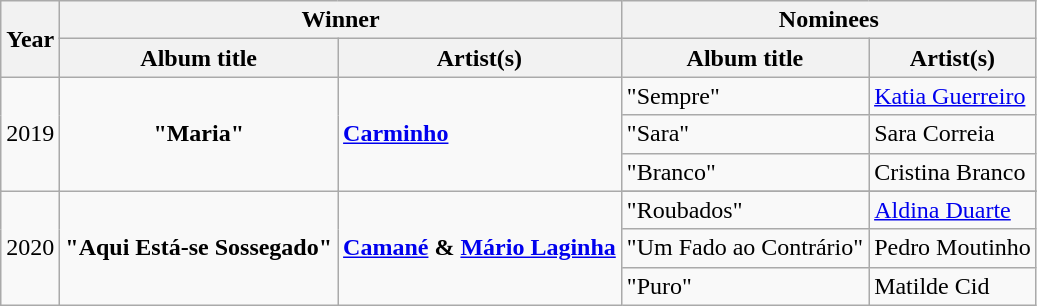<table class="wikitable sortable">
<tr>
<th rowspan="2">Year</th>
<th colspan="2">Winner</th>
<th colspan="2">Nominees</th>
</tr>
<tr>
<th>Album title</th>
<th>Artist(s)</th>
<th>Album title</th>
<th>Artist(s)</th>
</tr>
<tr>
<td rowspan="3" align="center">2019</td>
<td rowspan="3" align="center"><strong>"Maria"</strong></td>
<td rowspan="3"><strong><a href='#'>Carminho</a></strong></td>
<td>"Sempre"</td>
<td><a href='#'>Katia Guerreiro</a></td>
</tr>
<tr>
<td>"Sara"</td>
<td>Sara Correia</td>
</tr>
<tr>
<td>"Branco"</td>
<td>Cristina Branco</td>
</tr>
<tr>
<td rowspan="4" align="center">2020</td>
<td rowspan="4"><strong>"Aqui Está-se Sossegado"</strong></td>
<td rowspan="4"><strong><a href='#'>Camané</a> & <a href='#'>Mário Laginha</a></strong></td>
</tr>
<tr>
<td>"Roubados"</td>
<td><a href='#'>Aldina Duarte</a></td>
</tr>
<tr>
<td>"Um Fado ao Contrário"</td>
<td>Pedro Moutinho</td>
</tr>
<tr>
<td>"Puro"</td>
<td>Matilde Cid</td>
</tr>
</table>
